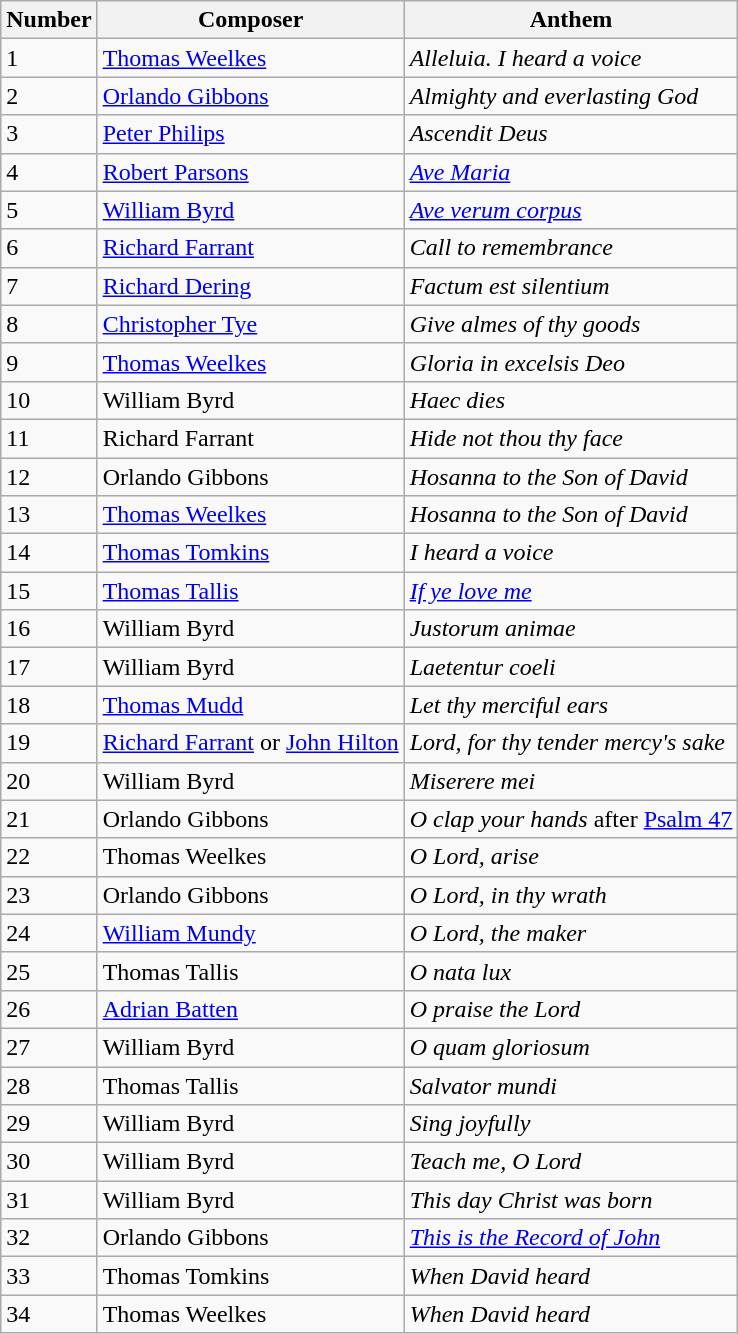<table class="wikitable sortable">
<tr>
<th>Number</th>
<th>Composer</th>
<th>Anthem</th>
</tr>
<tr>
<td>1</td>
<td><a href='#'>Thomas Weelkes</a></td>
<td><em>Alleluia. I heard a voice</em></td>
</tr>
<tr>
<td>2</td>
<td><a href='#'>Orlando Gibbons</a></td>
<td><em>Almighty and everlasting God</em></td>
</tr>
<tr>
<td>3</td>
<td><a href='#'>Peter Philips</a></td>
<td><em>Ascendit Deus</em></td>
</tr>
<tr>
<td>4</td>
<td><a href='#'>Robert Parsons</a></td>
<td><em><a href='#'>Ave Maria</a></em></td>
</tr>
<tr>
<td>5</td>
<td><a href='#'>William Byrd</a></td>
<td><em><a href='#'>Ave verum corpus</a></em></td>
</tr>
<tr>
<td>6</td>
<td><a href='#'>Richard Farrant</a></td>
<td><em>Call to remembrance</em></td>
</tr>
<tr>
<td>7</td>
<td><a href='#'>Richard Dering</a></td>
<td><em>Factum est silentium</em></td>
</tr>
<tr>
<td>8</td>
<td><a href='#'>Christopher Tye</a></td>
<td><em>Give almes of thy goods</em></td>
</tr>
<tr>
<td>9</td>
<td><a href='#'>Thomas Weelkes</a></td>
<td><em>Gloria in excelsis Deo</em></td>
</tr>
<tr>
<td>10</td>
<td>William Byrd</td>
<td><em>Haec dies</em></td>
</tr>
<tr>
<td>11</td>
<td>Richard Farrant</td>
<td><em>Hide not thou thy face</em></td>
</tr>
<tr>
<td>12</td>
<td>Orlando Gibbons</td>
<td><em>Hosanna to the Son of David</em></td>
</tr>
<tr>
<td>13</td>
<td><a href='#'>Thomas Weelkes</a></td>
<td><em>Hosanna to the Son of David</em></td>
</tr>
<tr>
<td>14</td>
<td><a href='#'>Thomas Tomkins</a></td>
<td><em>I heard a voice</em></td>
</tr>
<tr>
<td>15</td>
<td><a href='#'>Thomas Tallis</a></td>
<td><em><a href='#'>If ye love me</a></em></td>
</tr>
<tr>
<td>16</td>
<td>William Byrd</td>
<td><em>Justorum animae</em></td>
</tr>
<tr>
<td>17</td>
<td>William Byrd</td>
<td><em>Laetentur coeli</em></td>
</tr>
<tr>
<td>18</td>
<td><a href='#'>Thomas Mudd</a></td>
<td><em>Let thy merciful ears</em></td>
</tr>
<tr>
<td>19</td>
<td><a href='#'>Richard Farrant</a> or <a href='#'>John Hilton</a></td>
<td><em>Lord, for thy tender mercy's sake</em></td>
</tr>
<tr>
<td>20</td>
<td>William Byrd</td>
<td><em>Miserere mei</em></td>
</tr>
<tr>
<td>21</td>
<td>Orlando Gibbons</td>
<td><em>O clap your hands</em> after <a href='#'>Psalm 47</a></td>
</tr>
<tr>
<td>22</td>
<td>Thomas Weelkes</td>
<td><em>O Lord, arise</em></td>
</tr>
<tr>
<td>23</td>
<td>Orlando Gibbons</td>
<td><em>O Lord, in thy wrath</em></td>
</tr>
<tr>
<td>24</td>
<td><a href='#'>William Mundy</a></td>
<td><em>O Lord, the maker</em></td>
</tr>
<tr>
<td>25</td>
<td>Thomas Tallis</td>
<td><em>O nata lux</em></td>
</tr>
<tr>
<td>26</td>
<td><a href='#'>Adrian Batten</a></td>
<td><em>O praise the Lord</em></td>
</tr>
<tr>
<td>27</td>
<td>William Byrd</td>
<td><em>O quam gloriosum</em></td>
</tr>
<tr>
<td>28</td>
<td>Thomas Tallis</td>
<td><em>Salvator mundi</em></td>
</tr>
<tr>
<td>29</td>
<td>William Byrd</td>
<td><em>Sing joyfully</em></td>
</tr>
<tr>
<td>30</td>
<td>William Byrd</td>
<td><em>Teach me, O Lord</em></td>
</tr>
<tr>
<td>31</td>
<td>William Byrd</td>
<td><em>This day Christ was born</em></td>
</tr>
<tr>
<td>32</td>
<td>Orlando Gibbons</td>
<td><em><a href='#'>This is the Record of John</a></em></td>
</tr>
<tr>
<td>33</td>
<td>Thomas Tomkins</td>
<td><em>When David heard</em></td>
</tr>
<tr>
<td>34</td>
<td>Thomas Weelkes</td>
<td><em>When David heard</em></td>
</tr>
</table>
